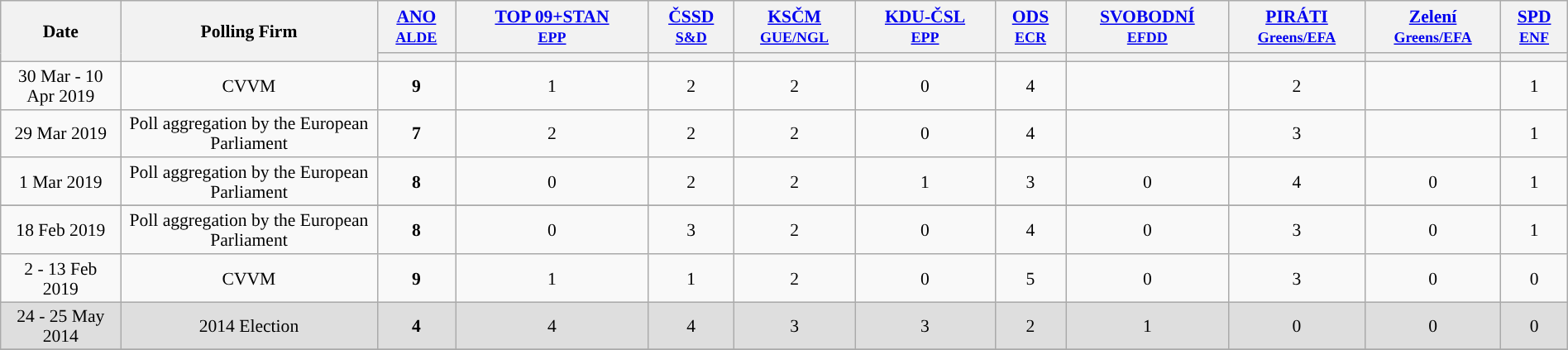<table class="wikitable sortable" style="text-align:center; font-size:90%; line-height:16px; width:100%">
<tr style="height:42px;">
<th style="width:90px;" rowspan="2">Date</th>
<th style="width:200px;" rowspan="2">Polling Firm</th>
<th><a href='#'><span>ANO</span></a><br><small><a href='#'>ALDE</a></small></th>
<th><a href='#'><span>TOP 09+STAN</span></a><br><small><a href='#'>EPP</a></small></th>
<th><a href='#'><span>ČSSD</span></a><br><small><a href='#'>S&D</a></small></th>
<th><a href='#'><span>KSČM</span></a><br><small><a href='#'>GUE/NGL</a></small></th>
<th><a href='#'><span>KDU-ČSL</span></a><br><small><a href='#'>EPP</a></small></th>
<th><a href='#'><span>ODS</span></a><br><small><a href='#'>ECR</a></small></th>
<th><a href='#'><span>SVOBODNÍ</span></a><br><small><a href='#'>EFDD</a></small></th>
<th><a href='#'><span>PIRÁTI</span></a><br><small><a href='#'>Greens/EFA</a></small></th>
<th><a href='#'><span>Zelení</span></a><br><small><a href='#'>Greens/EFA</a></small></th>
<th><a href='#'><span>SPD</span></a><br><small><a href='#'>ENF</a></small></th>
</tr>
<tr>
<th style="color:inherit;background:"></th>
<th style="color:inherit;background:"></th>
<th style="color:inherit;background:"></th>
<th style="color:inherit;background:"></th>
<th style="color:inherit;background:"></th>
<th style="color:inherit;background:"></th>
<th style="color:inherit;background:"></th>
<th style="color:inherit;background:"></th>
<th style="color:inherit;background:"></th>
<th style="color:inherit;background:"></th>
</tr>
<tr>
<td data-sort-value="2019-04-10">30 Mar - 10 Apr 2019</td>
<td>CVVM</td>
<td><strong>9</strong></td>
<td>1</td>
<td>2</td>
<td>2</td>
<td>0</td>
<td>4</td>
<td></td>
<td>2</td>
<td></td>
<td>1</td>
</tr>
<tr>
<td data-sort-value="2019-03-29">29 Mar 2019</td>
<td>Poll aggregation by the European Parliament</td>
<td><strong>7</strong></td>
<td>2</td>
<td>2</td>
<td>2</td>
<td>0</td>
<td>4</td>
<td></td>
<td>3</td>
<td></td>
<td>1</td>
</tr>
<tr>
<td data-sort-value="2019-03-01">1 Mar 2019</td>
<td>Poll aggregation by the European Parliament </td>
<td><strong>8</strong></td>
<td>0</td>
<td>2</td>
<td>2</td>
<td>1</td>
<td>3</td>
<td>0</td>
<td>4</td>
<td>0</td>
<td>1</td>
</tr>
<tr>
</tr>
<tr>
<td data-sort-value="2019-02-18">18 Feb 2019</td>
<td>Poll aggregation by the European Parliament</td>
<td><strong>8</strong></td>
<td>0</td>
<td>3</td>
<td>2</td>
<td>0</td>
<td>4</td>
<td>0</td>
<td>3</td>
<td>0</td>
<td>1</td>
</tr>
<tr>
<td data-sort-value="2019-02-13">2 - 13 Feb 2019</td>
<td>CVVM</td>
<td><strong>9</strong></td>
<td>1</td>
<td>1</td>
<td>2</td>
<td>0</td>
<td>5</td>
<td>0</td>
<td>3</td>
<td>0</td>
<td>0</td>
</tr>
<tr style="background-color:#DEDEDE;">
<td data-sort-value="2014-05-25">24 - 25 May 2014</td>
<td>2014 Election</td>
<td><strong>4</strong></td>
<td>4</td>
<td>4</td>
<td>3</td>
<td>3</td>
<td>2</td>
<td>1</td>
<td>0</td>
<td>0</td>
<td>0</td>
</tr>
<tr>
</tr>
</table>
